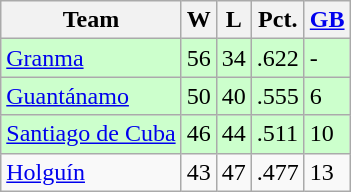<table class="wikitable">
<tr>
<th>Team</th>
<th>W</th>
<th>L</th>
<th>Pct.</th>
<th><a href='#'>GB</a></th>
</tr>
<tr style="background-color:#ccffcc;">
<td><a href='#'>Granma</a></td>
<td>56</td>
<td>34</td>
<td>.622</td>
<td>-</td>
</tr>
<tr style="background-color:#ccffcc;">
<td><a href='#'>Guantánamo</a></td>
<td>50</td>
<td>40</td>
<td>.555</td>
<td>6</td>
</tr>
<tr style="background-color:#ccffcc;">
<td><a href='#'>Santiago de Cuba</a></td>
<td>46</td>
<td>44</td>
<td>.511</td>
<td>10</td>
</tr>
<tr>
<td><a href='#'>Holguín</a></td>
<td>43</td>
<td>47</td>
<td>.477</td>
<td>13</td>
</tr>
</table>
